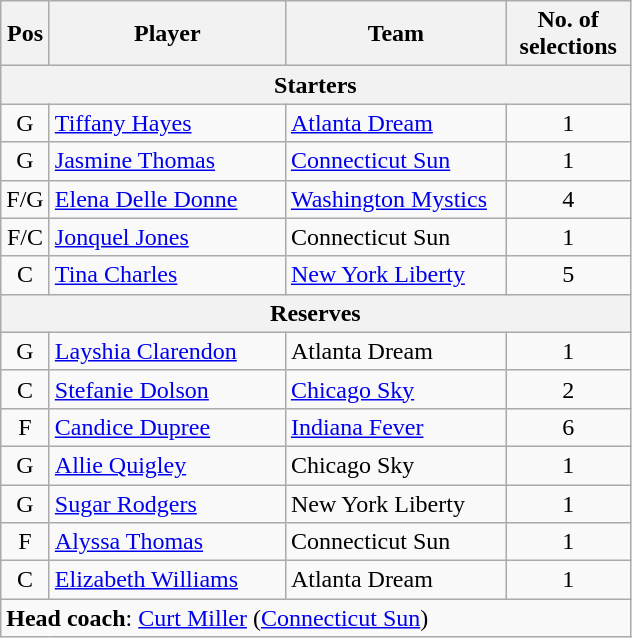<table class="wikitable" style="text-align:center">
<tr>
<th scope="col" width="25px">Pos</th>
<th scope="col" width="150px">Player</th>
<th scope="col" width="140px">Team</th>
<th scope="col" width="75px">No. of selections</th>
</tr>
<tr>
<th scope="col" colspan="5">Starters</th>
</tr>
<tr>
<td>G</td>
<td style="text-align:left"><a href='#'>Tiffany Hayes</a></td>
<td style="text-align:left"><a href='#'>Atlanta Dream</a></td>
<td>1</td>
</tr>
<tr>
<td>G</td>
<td style="text-align:left"><a href='#'>Jasmine Thomas</a></td>
<td style="text-align:left"><a href='#'>Connecticut Sun</a></td>
<td>1</td>
</tr>
<tr>
<td>F/G</td>
<td style="text-align:left"><a href='#'>Elena Delle Donne</a></td>
<td style="text-align:left"><a href='#'>Washington Mystics</a></td>
<td>4</td>
</tr>
<tr>
<td>F/C</td>
<td style="text-align:left"><a href='#'>Jonquel Jones</a></td>
<td style="text-align:left">Connecticut Sun</td>
<td>1</td>
</tr>
<tr>
<td>C</td>
<td style="text-align:left"><a href='#'>Tina Charles</a></td>
<td style="text-align:left"><a href='#'>New York Liberty</a></td>
<td>5</td>
</tr>
<tr>
<th scope="col" colspan="5">Reserves</th>
</tr>
<tr>
<td>G</td>
<td style="text-align:left"><a href='#'>Layshia Clarendon</a></td>
<td style="text-align:left">Atlanta Dream</td>
<td>1</td>
</tr>
<tr>
<td>C</td>
<td style="text-align:left"><a href='#'>Stefanie Dolson</a></td>
<td style="text-align:left"><a href='#'>Chicago Sky</a></td>
<td>2</td>
</tr>
<tr>
<td>F</td>
<td style="text-align:left"><a href='#'>Candice Dupree</a></td>
<td style="text-align:left"><a href='#'>Indiana Fever</a></td>
<td>6</td>
</tr>
<tr>
<td>G</td>
<td style="text-align:left"><a href='#'>Allie Quigley</a></td>
<td style="text-align:left">Chicago Sky</td>
<td>1</td>
</tr>
<tr>
<td>G</td>
<td style="text-align:left"><a href='#'>Sugar Rodgers</a></td>
<td style="text-align:left">New York Liberty</td>
<td>1</td>
</tr>
<tr>
<td>F</td>
<td style="text-align:left"><a href='#'>Alyssa Thomas</a></td>
<td style="text-align:left">Connecticut Sun</td>
<td>1</td>
</tr>
<tr>
<td>C</td>
<td style="text-align:left"><a href='#'>Elizabeth Williams</a></td>
<td style="text-align:left">Atlanta Dream</td>
<td>1</td>
</tr>
<tr>
<td style="text-align:left" colspan="5"><strong>Head coach</strong>: <a href='#'>Curt Miller</a> (<a href='#'>Connecticut Sun</a>)</td>
</tr>
</table>
